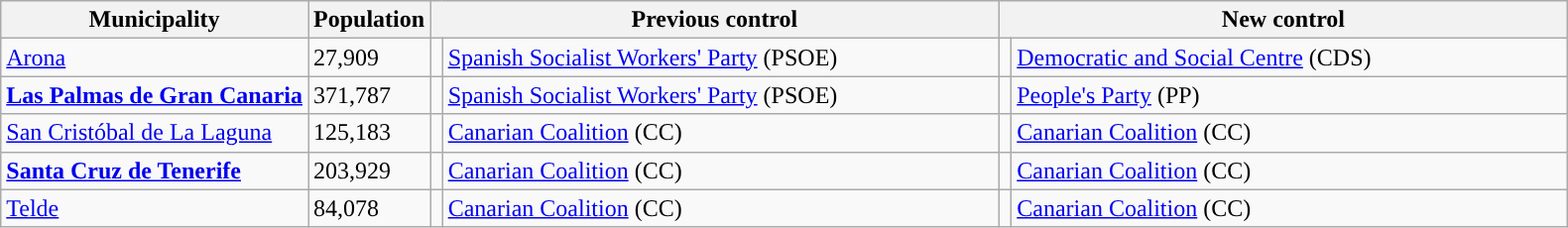<table class="wikitable sortable">
<tr>
<th>Municipality</th>
<th>Population</th>
<th colspan="2" style="width:375px;">Previous control</th>
<th colspan="2" style="width:375px;">New control</th>
</tr>
<tr>
<td><a href='#'>Arona</a></td>
<td>27,909</td>
<td width="1" style="color:inherit;background:"></td>
<td><a href='#'>Spanish Socialist Workers' Party</a> (PSOE)</td>
<td width="1" style="color:inherit;background:"></td>
<td><a href='#'>Democratic and Social Centre</a> (CDS) </td>
</tr>
<tr>
<td><strong><a href='#'>Las Palmas de Gran Canaria</a></strong></td>
<td>371,787</td>
<td width="1" style="color:inherit;background:"></td>
<td><a href='#'>Spanish Socialist Workers' Party</a> (PSOE)</td>
<td width="1" style="color:inherit;background:"></td>
<td><a href='#'>People's Party</a> (PP)</td>
</tr>
<tr>
<td><a href='#'>San Cristóbal de La Laguna</a></td>
<td>125,183</td>
<td style="color:inherit;background:"></td>
<td><a href='#'>Canarian Coalition</a> (CC)</td>
<td style="color:inherit;background:"></td>
<td><a href='#'>Canarian Coalition</a> (CC)</td>
</tr>
<tr>
<td><strong><a href='#'>Santa Cruz de Tenerife</a></strong></td>
<td>203,929</td>
<td style="color:inherit;background:"></td>
<td><a href='#'>Canarian Coalition</a> (CC)</td>
<td style="color:inherit;background:"></td>
<td><a href='#'>Canarian Coalition</a> (CC)</td>
</tr>
<tr>
<td><a href='#'>Telde</a></td>
<td>84,078</td>
<td style="color:inherit;background:"></td>
<td><a href='#'>Canarian Coalition</a> (CC)</td>
<td style="color:inherit;background:"></td>
<td><a href='#'>Canarian Coalition</a> (CC)</td>
</tr>
</table>
